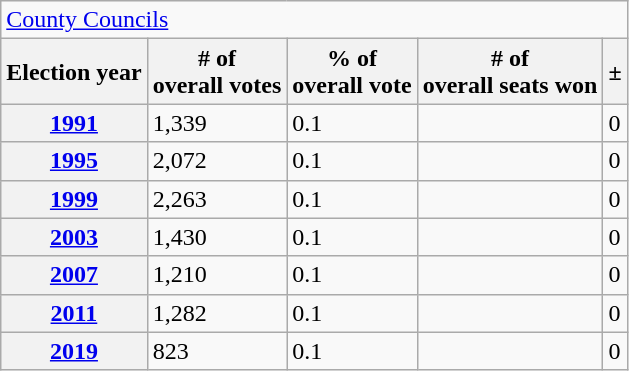<table class=wikitable>
<tr>
<td colspan=6><a href='#'>County Councils</a></td>
</tr>
<tr>
<th>Election year</th>
<th># of<br>overall votes</th>
<th>% of<br>overall vote</th>
<th># of<br>overall seats won</th>
<th>±</th>
</tr>
<tr>
<th><a href='#'>1991</a></th>
<td>1,339</td>
<td>0.1</td>
<td></td>
<td>0</td>
</tr>
<tr>
<th><a href='#'>1995</a></th>
<td>2,072</td>
<td>0.1</td>
<td></td>
<td>0</td>
</tr>
<tr>
<th><a href='#'>1999</a></th>
<td>2,263</td>
<td>0.1</td>
<td></td>
<td>0</td>
</tr>
<tr>
<th><a href='#'>2003</a></th>
<td>1,430</td>
<td>0.1</td>
<td></td>
<td>0</td>
</tr>
<tr>
<th><a href='#'>2007</a></th>
<td>1,210</td>
<td>0.1</td>
<td></td>
<td>0</td>
</tr>
<tr>
<th><a href='#'>2011</a></th>
<td>1,282</td>
<td>0.1</td>
<td></td>
<td>0</td>
</tr>
<tr>
<th><a href='#'>2019</a></th>
<td>823</td>
<td>0.1</td>
<td></td>
<td>0</td>
</tr>
</table>
